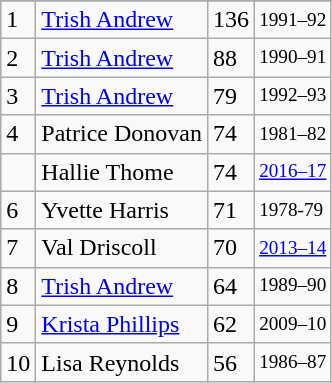<table class="wikitable">
<tr>
</tr>
<tr>
<td>1</td>
<td><a href='#'>Trish Andrew</a></td>
<td>136</td>
<td style="font-size:80%;">1991–92</td>
</tr>
<tr>
<td>2</td>
<td><a href='#'>Trish Andrew</a></td>
<td>88</td>
<td style="font-size:80%;">1990–91</td>
</tr>
<tr>
<td>3</td>
<td><a href='#'>Trish Andrew</a></td>
<td>79</td>
<td style="font-size:80%;">1992–93</td>
</tr>
<tr>
<td>4</td>
<td>Patrice Donovan</td>
<td>74</td>
<td style="font-size:80%;">1981–82</td>
</tr>
<tr>
<td></td>
<td>Hallie Thome</td>
<td>74</td>
<td style="font-size:80%;"><a href='#'>2016–17</a></td>
</tr>
<tr>
<td>6</td>
<td>Yvette Harris</td>
<td>71</td>
<td style="font-size:80%;">1978-79</td>
</tr>
<tr>
<td>7</td>
<td>Val Driscoll</td>
<td>70</td>
<td style="font-size:80%;"><a href='#'>2013–14</a></td>
</tr>
<tr>
<td>8</td>
<td><a href='#'>Trish Andrew</a></td>
<td>64</td>
<td style="font-size:80%;">1989–90</td>
</tr>
<tr>
<td>9</td>
<td><a href='#'>Krista Phillips</a></td>
<td>62</td>
<td style="font-size:80%;">2009–10</td>
</tr>
<tr>
<td>10</td>
<td>Lisa Reynolds</td>
<td>56</td>
<td style="font-size:80%;">1986–87</td>
</tr>
</table>
